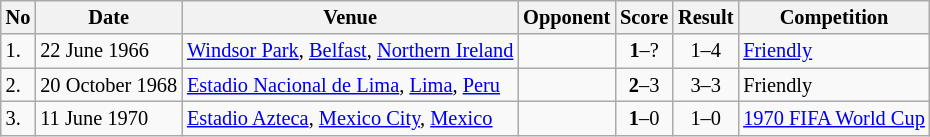<table class="wikitable" style="font-size:85%;">
<tr>
<th>No</th>
<th>Date</th>
<th>Venue</th>
<th>Opponent</th>
<th>Score</th>
<th>Result</th>
<th>Competition</th>
</tr>
<tr>
<td>1.</td>
<td>22 June 1966</td>
<td><a href='#'>Windsor Park</a>, <a href='#'>Belfast</a>, <a href='#'>Northern Ireland</a></td>
<td></td>
<td align=center><strong>1</strong>–?</td>
<td align=center>1–4</td>
<td><a href='#'>Friendly</a></td>
</tr>
<tr>
<td>2.</td>
<td>20 October 1968</td>
<td><a href='#'>Estadio Nacional de Lima</a>, <a href='#'>Lima</a>, <a href='#'>Peru</a></td>
<td></td>
<td align=center><strong>2</strong>–3</td>
<td align=center>3–3</td>
<td>Friendly</td>
</tr>
<tr>
<td>3.</td>
<td>11 June 1970</td>
<td><a href='#'>Estadio Azteca</a>, <a href='#'>Mexico City</a>, <a href='#'>Mexico</a></td>
<td></td>
<td align=center><strong>1</strong>–0</td>
<td align=center>1–0</td>
<td><a href='#'>1970 FIFA World Cup</a></td>
</tr>
</table>
